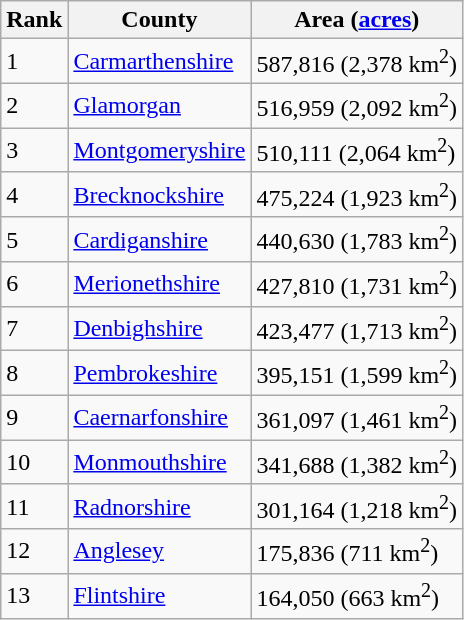<table class="wikitable">
<tr>
<th>Rank</th>
<th>County</th>
<th>Area (<a href='#'>acres</a>)</th>
</tr>
<tr>
<td>1</td>
<td><a href='#'>Carmarthenshire</a></td>
<td>587,816 (2,378 km<sup>2</sup>)</td>
</tr>
<tr>
<td>2</td>
<td><a href='#'>Glamorgan</a></td>
<td>516,959 (2,092 km<sup>2</sup>)</td>
</tr>
<tr>
<td>3</td>
<td><a href='#'>Montgomeryshire</a></td>
<td>510,111 (2,064 km<sup>2</sup>)</td>
</tr>
<tr>
<td>4</td>
<td><a href='#'>Brecknockshire</a></td>
<td>475,224 (1,923 km<sup>2</sup>)</td>
</tr>
<tr>
<td>5</td>
<td><a href='#'>Cardiganshire</a></td>
<td>440,630 (1,783 km<sup>2</sup>)</td>
</tr>
<tr>
<td>6</td>
<td><a href='#'>Merionethshire</a></td>
<td>427,810 (1,731 km<sup>2</sup>)</td>
</tr>
<tr>
<td>7</td>
<td><a href='#'>Denbighshire</a></td>
<td>423,477 (1,713 km<sup>2</sup>)</td>
</tr>
<tr>
<td>8</td>
<td><a href='#'>Pembrokeshire</a></td>
<td>395,151 (1,599 km<sup>2</sup>)</td>
</tr>
<tr>
<td>9</td>
<td><a href='#'>Caernarfonshire</a></td>
<td>361,097 (1,461 km<sup>2</sup>)</td>
</tr>
<tr>
<td>10</td>
<td><a href='#'>Monmouthshire</a></td>
<td>341,688 (1,382 km<sup>2</sup>)</td>
</tr>
<tr>
<td>11</td>
<td><a href='#'>Radnorshire</a></td>
<td>301,164 (1,218 km<sup>2</sup>)</td>
</tr>
<tr>
<td>12</td>
<td><a href='#'>Anglesey</a></td>
<td>175,836 (711 km<sup>2</sup>)</td>
</tr>
<tr>
<td>13</td>
<td><a href='#'>Flintshire</a></td>
<td>164,050 (663 km<sup>2</sup>)</td>
</tr>
</table>
